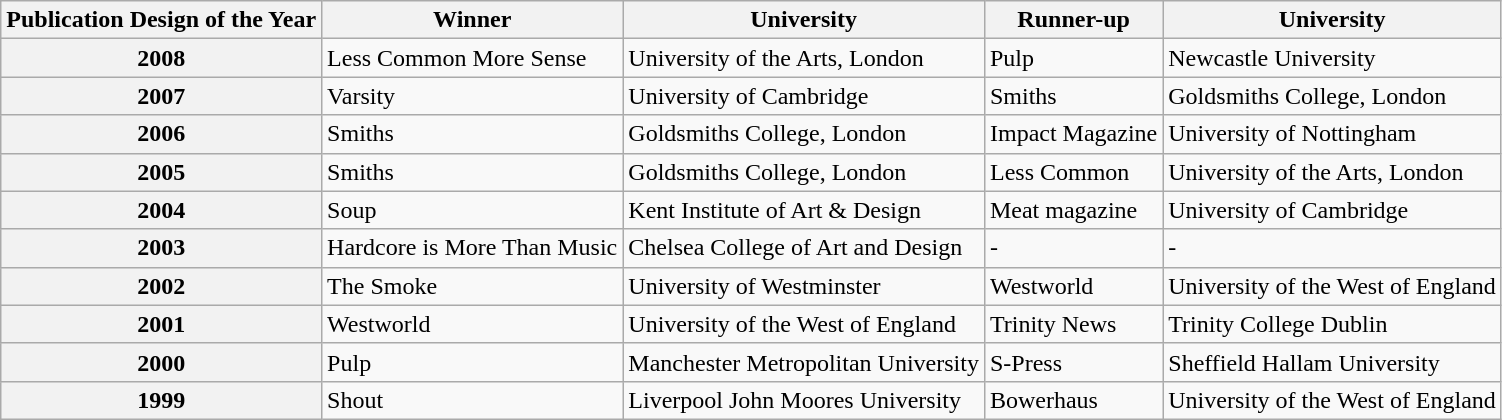<table class="wikitable" style="font-align: center">
<tr>
<th>Publication Design of the Year</th>
<th>Winner</th>
<th>University</th>
<th>Runner-up</th>
<th>University</th>
</tr>
<tr>
<th>2008</th>
<td>Less Common More Sense</td>
<td>University of the Arts, London</td>
<td>Pulp</td>
<td>Newcastle University</td>
</tr>
<tr>
<th>2007</th>
<td>Varsity</td>
<td>University of Cambridge</td>
<td>Smiths</td>
<td>Goldsmiths College, London</td>
</tr>
<tr>
<th>2006</th>
<td>Smiths</td>
<td>Goldsmiths College, London</td>
<td>Impact Magazine</td>
<td>University of Nottingham</td>
</tr>
<tr>
<th>2005</th>
<td>Smiths</td>
<td>Goldsmiths College, London</td>
<td>Less Common</td>
<td>University of the Arts, London</td>
</tr>
<tr>
<th>2004</th>
<td>Soup</td>
<td>Kent Institute of Art & Design</td>
<td>Meat magazine</td>
<td>University of Cambridge</td>
</tr>
<tr>
<th>2003</th>
<td>Hardcore is More Than Music</td>
<td>Chelsea College of Art and Design</td>
<td>-</td>
<td>-</td>
</tr>
<tr>
<th>2002</th>
<td>The Smoke</td>
<td>University of Westminster</td>
<td>Westworld</td>
<td>University of the West of England</td>
</tr>
<tr>
<th>2001</th>
<td>Westworld</td>
<td>University of the West of England</td>
<td>Trinity News</td>
<td>Trinity College Dublin</td>
</tr>
<tr>
<th>2000</th>
<td>Pulp</td>
<td>Manchester Metropolitan University</td>
<td>S-Press</td>
<td>Sheffield Hallam University</td>
</tr>
<tr>
<th>1999</th>
<td>Shout</td>
<td>Liverpool John Moores University</td>
<td>Bowerhaus</td>
<td>University of the West of England</td>
</tr>
</table>
